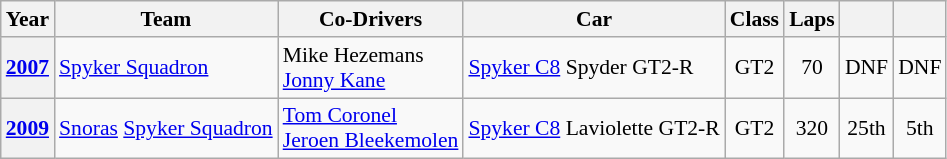<table class="wikitable" style="text-align:center; font-size:90%">
<tr>
<th>Year</th>
<th>Team</th>
<th>Co-Drivers</th>
<th>Car</th>
<th>Class</th>
<th>Laps</th>
<th></th>
<th></th>
</tr>
<tr>
<th><a href='#'>2007</a></th>
<td align="left" nowrap> <a href='#'>Spyker Squadron</a></td>
<td align="left" nowrap> Mike Hezemans<br> <a href='#'>Jonny Kane</a></td>
<td align="left" nowrap><a href='#'>Spyker C8</a> Spyder GT2-R</td>
<td>GT2</td>
<td>70</td>
<td>DNF</td>
<td>DNF</td>
</tr>
<tr>
<th><a href='#'>2009</a></th>
<td align="left" nowrap> <a href='#'>Snoras</a> <a href='#'>Spyker Squadron</a></td>
<td align="left" nowrap> <a href='#'>Tom Coronel</a><br> <a href='#'>Jeroen Bleekemolen</a></td>
<td align="left" nowrap><a href='#'>Spyker C8</a> Laviolette GT2-R</td>
<td>GT2</td>
<td>320</td>
<td>25th</td>
<td>5th</td>
</tr>
</table>
